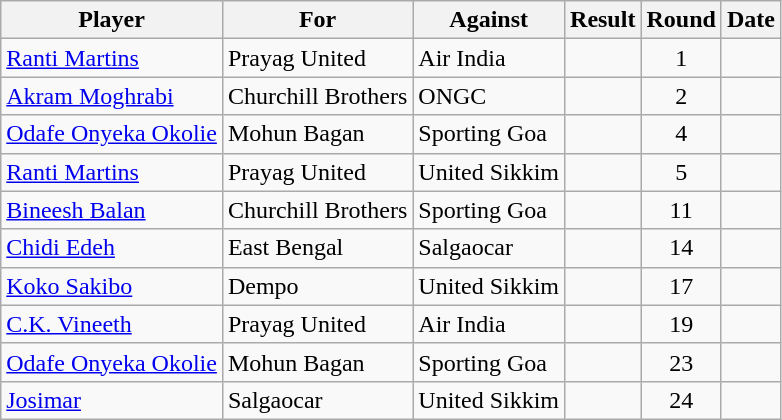<table class="wikitable sortable">
<tr>
<th>Player</th>
<th>For</th>
<th>Against</th>
<th align=center>Result</th>
<th>Round</th>
<th>Date</th>
</tr>
<tr>
<td> <a href='#'>Ranti Martins</a></td>
<td>Prayag United</td>
<td>Air India</td>
<td align="center"></td>
<td align="center">1</td>
<td></td>
</tr>
<tr>
<td> <a href='#'>Akram Moghrabi</a></td>
<td>Churchill Brothers</td>
<td>ONGC</td>
<td align="center"></td>
<td align="center">2</td>
<td></td>
</tr>
<tr>
<td> <a href='#'>Odafe Onyeka Okolie</a></td>
<td>Mohun Bagan</td>
<td>Sporting Goa</td>
<td align="center"></td>
<td align="center">4</td>
<td></td>
</tr>
<tr>
<td> <a href='#'>Ranti Martins</a></td>
<td>Prayag United</td>
<td>United Sikkim</td>
<td align="center"></td>
<td align="center">5</td>
<td></td>
</tr>
<tr>
<td> <a href='#'>Bineesh Balan</a></td>
<td>Churchill Brothers</td>
<td>Sporting Goa</td>
<td align="center"></td>
<td align="center">11</td>
<td></td>
</tr>
<tr>
<td> <a href='#'>Chidi Edeh</a></td>
<td>East Bengal</td>
<td>Salgaocar</td>
<td align="center"></td>
<td align="center">14</td>
<td></td>
</tr>
<tr>
<td> <a href='#'>Koko Sakibo</a></td>
<td>Dempo</td>
<td>United Sikkim</td>
<td align="center"></td>
<td align="center">17</td>
<td></td>
</tr>
<tr>
<td> <a href='#'>C.K. Vineeth</a></td>
<td>Prayag United</td>
<td>Air India</td>
<td align="center"></td>
<td align="center">19</td>
<td></td>
</tr>
<tr>
<td> <a href='#'>Odafe Onyeka Okolie</a></td>
<td>Mohun Bagan</td>
<td>Sporting Goa</td>
<td align="center"></td>
<td align="center">23</td>
<td></td>
</tr>
<tr>
<td> <a href='#'>Josimar</a></td>
<td>Salgaocar</td>
<td>United Sikkim</td>
<td align="center"></td>
<td align="center">24</td>
<td></td>
</tr>
</table>
